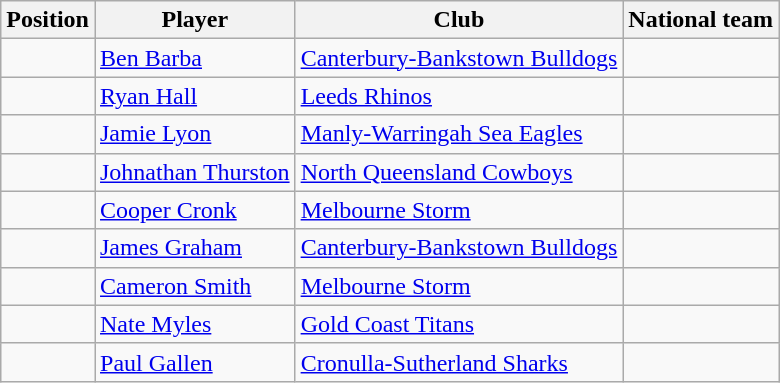<table class="wikitable collapsible collapsed">
<tr>
<th>Position</th>
<th>Player</th>
<th>Club</th>
<th>National team</th>
</tr>
<tr>
<td></td>
<td> <a href='#'>Ben Barba</a></td>
<td> <a href='#'>Canterbury-Bankstown Bulldogs</a></td>
<td></td>
</tr>
<tr>
<td></td>
<td> <a href='#'>Ryan Hall</a></td>
<td> <a href='#'>Leeds Rhinos</a></td>
<td></td>
</tr>
<tr>
<td></td>
<td> <a href='#'>Jamie Lyon</a></td>
<td> <a href='#'>Manly-Warringah Sea Eagles</a></td>
<td></td>
</tr>
<tr>
<td></td>
<td> <a href='#'>Johnathan Thurston</a></td>
<td> <a href='#'>North Queensland Cowboys</a></td>
<td></td>
</tr>
<tr>
<td></td>
<td> <a href='#'>Cooper Cronk</a></td>
<td> <a href='#'>Melbourne Storm</a></td>
<td></td>
</tr>
<tr>
<td></td>
<td> <a href='#'>James Graham</a></td>
<td> <a href='#'>Canterbury-Bankstown Bulldogs</a></td>
<td></td>
</tr>
<tr>
<td></td>
<td> <a href='#'>Cameron Smith</a></td>
<td> <a href='#'>Melbourne Storm</a></td>
<td></td>
</tr>
<tr>
<td></td>
<td> <a href='#'>Nate Myles</a></td>
<td> <a href='#'>Gold Coast Titans</a></td>
<td></td>
</tr>
<tr>
<td></td>
<td> <a href='#'>Paul Gallen</a></td>
<td> <a href='#'>Cronulla-Sutherland Sharks</a></td>
<td></td>
</tr>
</table>
